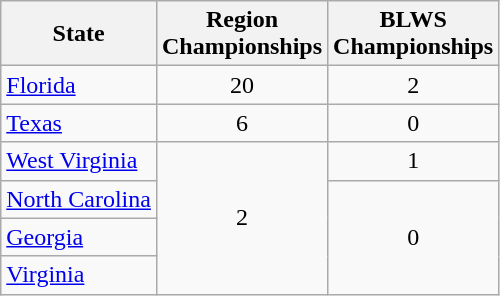<table class="wikitable">
<tr>
<th>State</th>
<th>Region<br>Championships</th>
<th>BLWS<br>Championships</th>
</tr>
<tr>
<td> <a href='#'>Florida</a></td>
<td align=center>20</td>
<td align=center>2</td>
</tr>
<tr>
<td> <a href='#'>Texas</a></td>
<td align=center>6</td>
<td align=center>0</td>
</tr>
<tr>
<td> <a href='#'>West Virginia</a></td>
<td align=center rowspan=4>2</td>
<td align=center>1</td>
</tr>
<tr>
<td> <a href='#'>North Carolina</a></td>
<td align=center rowspan=3>0</td>
</tr>
<tr>
<td> <a href='#'>Georgia</a></td>
</tr>
<tr>
<td> <a href='#'>Virginia</a></td>
</tr>
</table>
